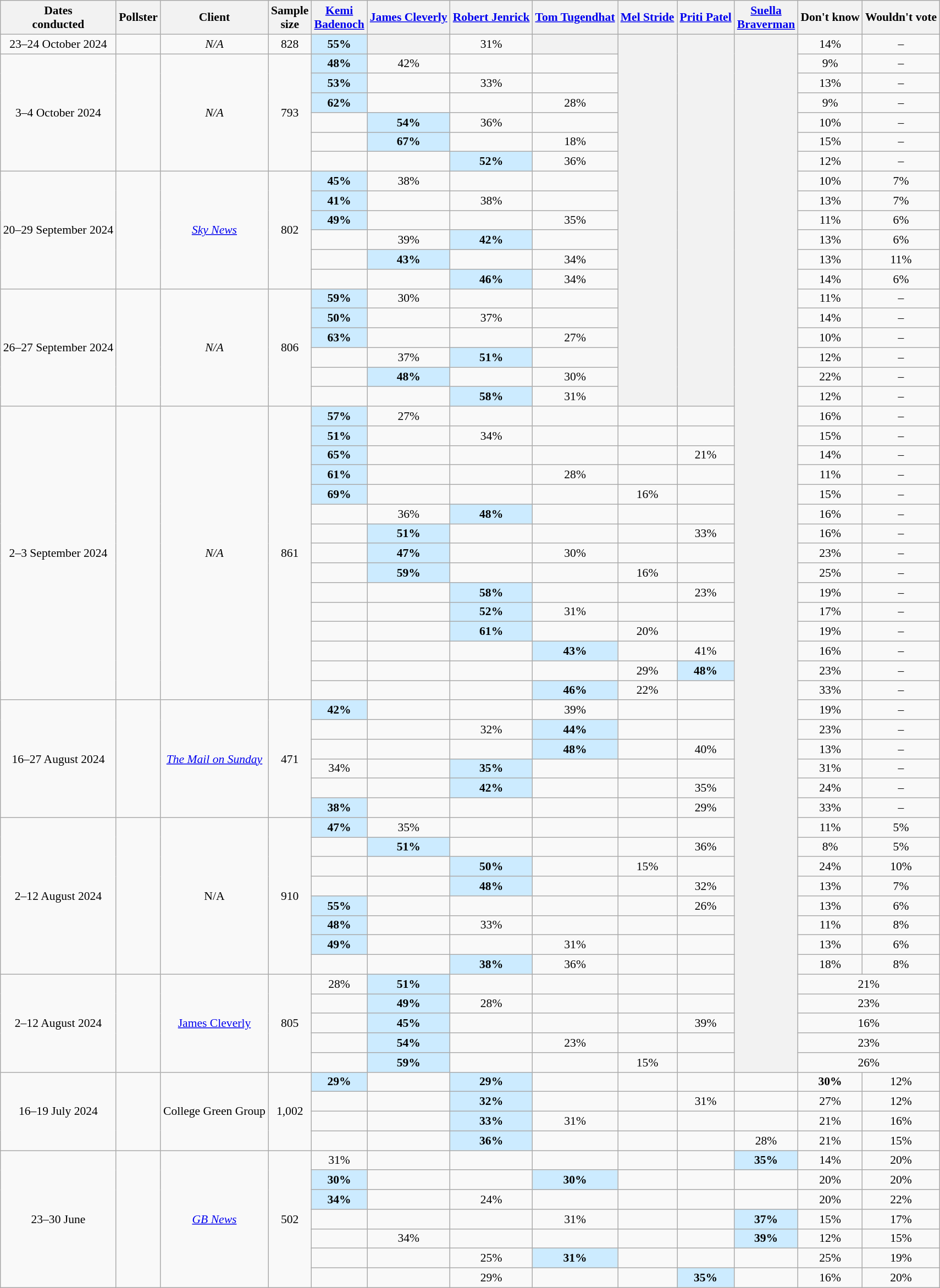<table class="wikitable sticky-header" style="font-size:90%;text-align:center">
<tr>
<th>Dates<br>conducted</th>
<th>Pollster</th>
<th>Client</th>
<th>Sample<br>size</th>
<th><a href='#'>Kemi<br>Badenoch</a></th>
<th><a href='#'>James Cleverly</a></th>
<th><a href='#'>Robert Jenrick</a></th>
<th><a href='#'>Tom Tugendhat</a></th>
<th><a href='#'>Mel Stride</a></th>
<th><a href='#'>Priti Patel</a></th>
<th><a href='#'>Suella<br>Braverman</a></th>
<th>Don't know</th>
<th>Wouldn't vote</th>
</tr>
<tr>
<td>23–24 October 2024</td>
<td></td>
<td><em>N/A</em></td>
<td>828</td>
<td style="background:#CCEBFF;color:black"><strong>55%</strong></td>
<th></th>
<td>31%</td>
<th></th>
<th rowspan="19"></th>
<th rowspan="19"></th>
<th rowspan="53"></th>
<td>14%</td>
<td>–</td>
</tr>
<tr>
<td rowspan="6">3–4 October 2024</td>
<td rowspan="6"></td>
<td rowspan="6"><em>N/A</em></td>
<td rowspan="6">793</td>
<td style="background:#CCEBFF;color:black"><strong>48%</strong></td>
<td>42%</td>
<td></td>
<td></td>
<td>9%</td>
<td>–</td>
</tr>
<tr>
<td style="background:#CCEBFF;color:black"><strong>53%</strong></td>
<td></td>
<td>33%</td>
<td></td>
<td>13%</td>
<td>–</td>
</tr>
<tr>
<td style="background:#CCEBFF;color:black"><strong>62%</strong></td>
<td></td>
<td></td>
<td>28%</td>
<td>9%</td>
<td>–</td>
</tr>
<tr>
<td></td>
<td style="background:#CCEBFF;color:black"><strong>54%</strong></td>
<td>36%</td>
<td></td>
<td>10%</td>
<td>–</td>
</tr>
<tr>
<td></td>
<td style="background:#CCEBFF;color:black"><strong>67%</strong></td>
<td></td>
<td>18%</td>
<td>15%</td>
<td>–</td>
</tr>
<tr>
<td></td>
<td></td>
<td style="background:#CCEBFF;color:black"><strong>52%</strong></td>
<td>36%</td>
<td>12%</td>
<td>–</td>
</tr>
<tr>
<td rowspan="6">20–29 September 2024</td>
<td rowspan="6"></td>
<td rowspan="6"><em><a href='#'>Sky News</a></em></td>
<td rowspan="6">802</td>
<td style="background:#CCEBFF;color:black"><strong>45%</strong></td>
<td>38%</td>
<td></td>
<td></td>
<td>10%</td>
<td>7%</td>
</tr>
<tr>
<td style="background:#CCEBFF;color:black"><strong>41%</strong></td>
<td></td>
<td>38%</td>
<td></td>
<td>13%</td>
<td>7%</td>
</tr>
<tr>
<td style="background:#CCEBFF;color:black"><strong>49%</strong></td>
<td></td>
<td></td>
<td>35%</td>
<td>11%</td>
<td>6%</td>
</tr>
<tr>
<td></td>
<td>39%</td>
<td style="background:#CCEBFF;color:black"><strong>42%</strong></td>
<td></td>
<td>13%</td>
<td>6%</td>
</tr>
<tr>
<td></td>
<td style="background:#CCEBFF;color:black"><strong>43%</strong></td>
<td></td>
<td>34%</td>
<td>13%</td>
<td>11%</td>
</tr>
<tr>
<td></td>
<td></td>
<td style="background:#CCEBFF;color:black"><strong>46%</strong></td>
<td>34%</td>
<td>14%</td>
<td>6%</td>
</tr>
<tr>
<td rowspan="6">26–27 September 2024</td>
<td rowspan="6"></td>
<td rowspan="6"><em>N/A</em></td>
<td rowspan="6">806</td>
<td style="background:#CCEBFF;color:black"><strong>59%</strong></td>
<td>30%</td>
<td></td>
<td></td>
<td>11%</td>
<td>–</td>
</tr>
<tr>
<td style="background:#CCEBFF;color:black"><strong>50%</strong></td>
<td></td>
<td>37%</td>
<td></td>
<td>14%</td>
<td>–</td>
</tr>
<tr>
<td style="background:#CCEBFF;color:black"><strong>63%</strong></td>
<td></td>
<td></td>
<td>27%</td>
<td>10%</td>
<td>–</td>
</tr>
<tr>
<td></td>
<td>37%</td>
<td style="background:#CCEBFF;color:black"><strong>51%</strong></td>
<td></td>
<td>12%</td>
<td>–</td>
</tr>
<tr>
<td></td>
<td style="background:#CCEBFF;color:black"><strong>48%</strong></td>
<td></td>
<td>30%</td>
<td>22%</td>
<td>–</td>
</tr>
<tr>
<td></td>
<td></td>
<td style="background:#CCEBFF;color:black"><strong>58%</strong></td>
<td>31%</td>
<td>12%</td>
<td>–</td>
</tr>
<tr>
<td rowspan="15">2–3 September 2024</td>
<td rowspan="15"></td>
<td rowspan="15"><em>N/A</em></td>
<td rowspan="15">861</td>
<td style="background:#CCEBFF;color:black"><strong>57%</strong></td>
<td>27%</td>
<td></td>
<td></td>
<td></td>
<td></td>
<td>16%</td>
<td>–</td>
</tr>
<tr>
<td style="background:#CCEBFF;color:black"><strong>51%</strong></td>
<td></td>
<td>34%</td>
<td></td>
<td></td>
<td></td>
<td>15%</td>
<td>–</td>
</tr>
<tr>
<td style="background:#CCEBFF;color:black"><strong>65%</strong></td>
<td></td>
<td></td>
<td></td>
<td></td>
<td>21%</td>
<td>14%</td>
<td>–</td>
</tr>
<tr>
<td style="background:#CCEBFF;color:black"><strong>61%</strong></td>
<td></td>
<td></td>
<td>28%</td>
<td></td>
<td></td>
<td>11%</td>
<td>–</td>
</tr>
<tr>
<td style="background:#CCEBFF;color:black"><strong>69%</strong></td>
<td></td>
<td></td>
<td></td>
<td>16%</td>
<td></td>
<td>15%</td>
<td>–</td>
</tr>
<tr>
<td></td>
<td>36%</td>
<td style="background:#CCEBFF;color:black"><strong>48%</strong></td>
<td></td>
<td></td>
<td></td>
<td>16%</td>
<td>–</td>
</tr>
<tr>
<td></td>
<td style="background:#CCEBFF;color:black"><strong>51%</strong></td>
<td></td>
<td></td>
<td></td>
<td>33%</td>
<td>16%</td>
<td>–</td>
</tr>
<tr>
<td></td>
<td style="background:#CCEBFF;color:black"><strong>47%</strong></td>
<td></td>
<td>30%</td>
<td></td>
<td></td>
<td>23%</td>
<td>–</td>
</tr>
<tr>
<td></td>
<td style="background:#CCEBFF;color:black"><strong>59%</strong></td>
<td></td>
<td></td>
<td>16%</td>
<td></td>
<td>25%</td>
<td>–</td>
</tr>
<tr>
<td></td>
<td></td>
<td style="background:#CCEBFF;color:black"><strong>58%</strong></td>
<td></td>
<td></td>
<td>23%</td>
<td>19%</td>
<td>–</td>
</tr>
<tr>
<td></td>
<td></td>
<td style="background:#CCEBFF;color:black"><strong>52%</strong></td>
<td>31%</td>
<td></td>
<td></td>
<td>17%</td>
<td>–</td>
</tr>
<tr>
<td></td>
<td></td>
<td style="background:#CCEBFF;color:black"><strong>61%</strong></td>
<td></td>
<td>20%</td>
<td></td>
<td>19%</td>
<td>–</td>
</tr>
<tr>
<td></td>
<td></td>
<td></td>
<td style="background:#CCEBFF;color:black"><strong>43%</strong></td>
<td></td>
<td>41%</td>
<td>16%</td>
<td>–</td>
</tr>
<tr>
<td></td>
<td></td>
<td></td>
<td></td>
<td>29%</td>
<td style="background:#CCEBFF;color:black"><strong>48%</strong></td>
<td>23%</td>
<td>–</td>
</tr>
<tr>
<td></td>
<td></td>
<td></td>
<td style="background:#CCEBFF;color:black"><strong>46%</strong></td>
<td>22%</td>
<td></td>
<td>33%</td>
<td>–</td>
</tr>
<tr>
<td rowspan="6">16–27 August 2024</td>
<td rowspan="6"></td>
<td rowspan="6"><em><a href='#'>The Mail on Sunday</a></em></td>
<td rowspan="6">471</td>
<td style="background:#CCEBFF;color:black"><strong>42%</strong></td>
<td></td>
<td></td>
<td>39%</td>
<td></td>
<td></td>
<td>19%</td>
<td>–</td>
</tr>
<tr>
<td></td>
<td></td>
<td>32%</td>
<td style="background:#CCEBFF;color:black"><strong>44%</strong></td>
<td></td>
<td></td>
<td>23%</td>
<td>–</td>
</tr>
<tr>
<td></td>
<td></td>
<td></td>
<td style="background:#CCEBFF;color:black"><strong>48%</strong></td>
<td></td>
<td>40%</td>
<td>13%</td>
<td>–</td>
</tr>
<tr>
<td>34%</td>
<td></td>
<td style="background:#CCEBFF;color:black"><strong>35%</strong></td>
<td></td>
<td></td>
<td></td>
<td>31%</td>
<td>–</td>
</tr>
<tr>
<td></td>
<td></td>
<td style="background:#CCEBFF;color:black"><strong>42%</strong></td>
<td></td>
<td></td>
<td>35%</td>
<td>24%</td>
<td>–</td>
</tr>
<tr>
<td style="background:#CCEBFF;color:black"><strong>38%</strong></td>
<td></td>
<td></td>
<td></td>
<td></td>
<td>29%</td>
<td>33%</td>
<td>–</td>
</tr>
<tr>
<td rowspan="8">2–12 August 2024</td>
<td rowspan="8"></td>
<td rowspan="8">N/A</td>
<td rowspan="8">910</td>
<td style="background:#CCEBFF;color:black"><strong>47%</strong></td>
<td>35%</td>
<td></td>
<td></td>
<td></td>
<td></td>
<td>11%</td>
<td>5%</td>
</tr>
<tr>
<td></td>
<td style="background:#CCEBFF;color:black"><strong>51%</strong></td>
<td></td>
<td></td>
<td></td>
<td>36%</td>
<td>8%</td>
<td>5%</td>
</tr>
<tr>
<td></td>
<td></td>
<td style="background:#CCEBFF;color:black"><strong>50%</strong></td>
<td></td>
<td>15%</td>
<td></td>
<td>24%</td>
<td>10%</td>
</tr>
<tr>
<td></td>
<td></td>
<td style="background:#CCEBFF;color:black"><strong>48%</strong></td>
<td></td>
<td></td>
<td>32%</td>
<td>13%</td>
<td>7%</td>
</tr>
<tr>
<td style="background:#CCEBFF;color:black"><strong>55%</strong></td>
<td></td>
<td></td>
<td></td>
<td></td>
<td>26%</td>
<td>13%</td>
<td>6%</td>
</tr>
<tr>
<td style="background:#CCEBFF;color:black"><strong>48%</strong></td>
<td></td>
<td>33%</td>
<td></td>
<td></td>
<td></td>
<td>11%</td>
<td>8%</td>
</tr>
<tr>
<td style="background:#CCEBFF;color:black"><strong>49%</strong></td>
<td></td>
<td></td>
<td>31%</td>
<td></td>
<td></td>
<td>13%</td>
<td>6%</td>
</tr>
<tr>
<td></td>
<td></td>
<td style="background:#CCEBFF;color:black"><strong>38%</strong></td>
<td>36%</td>
<td></td>
<td></td>
<td>18%</td>
<td>8%</td>
</tr>
<tr>
<td rowspan="5">2–12 August 2024</td>
<td rowspan="5"></td>
<td rowspan="5"><a href='#'>James Cleverly</a></td>
<td rowspan="5">805</td>
<td>28%</td>
<td style="background:#CCEBFF;color:black"><strong>51%</strong></td>
<td></td>
<td></td>
<td></td>
<td></td>
<td colspan="2">21%</td>
</tr>
<tr>
<td></td>
<td style="background:#CCEBFF;color:black"><strong>49%</strong></td>
<td>28%</td>
<td></td>
<td></td>
<td></td>
<td colspan="2">23%</td>
</tr>
<tr>
<td></td>
<td style="background:#CCEBFF;color:black"><strong>45%</strong></td>
<td></td>
<td></td>
<td></td>
<td>39%</td>
<td colspan="2">16%</td>
</tr>
<tr>
<td></td>
<td style="background:#CCEBFF;color:black"><strong>54%</strong></td>
<td></td>
<td>23%</td>
<td></td>
<td></td>
<td colspan="2">23%</td>
</tr>
<tr>
<td></td>
<td style="background:#CCEBFF;color:black"><strong>59%</strong></td>
<td></td>
<td></td>
<td>15%</td>
<td></td>
<td colspan="2">26%</td>
</tr>
<tr>
<td rowspan="4">16–19 July 2024</td>
<td rowspan="4"></td>
<td rowspan="4">College Green Group</td>
<td rowspan="4">1,002</td>
<td style="background:#CCEBFF;color:black"><strong>29%</strong></td>
<td></td>
<td style="background:#CCEBFF;color:black"><strong>29%</strong></td>
<td></td>
<td></td>
<td></td>
<td></td>
<td><strong>30%</strong></td>
<td>12%</td>
</tr>
<tr>
<td></td>
<td></td>
<td style="background:#CCEBFF;color:black"><strong>32%</strong></td>
<td></td>
<td></td>
<td>31%</td>
<td></td>
<td>27%</td>
<td>12%</td>
</tr>
<tr>
<td></td>
<td></td>
<td style="background:#CCEBFF;color:black"><strong>33%</strong></td>
<td>31%</td>
<td></td>
<td></td>
<td></td>
<td>21%</td>
<td>16%</td>
</tr>
<tr>
<td></td>
<td></td>
<td style="background:#CCEBFF;color:black"><strong>36%</strong></td>
<td></td>
<td></td>
<td></td>
<td>28%</td>
<td>21%</td>
<td>15%</td>
</tr>
<tr>
<td rowspan="7">23–30 June</td>
<td rowspan="7"></td>
<td rowspan="7"><em><a href='#'>GB News</a></em></td>
<td rowspan="7">502</td>
<td>31%</td>
<td></td>
<td></td>
<td></td>
<td></td>
<td></td>
<td style="background:#CCEBFF;color:black"><strong>35%</strong></td>
<td>14%</td>
<td>20%</td>
</tr>
<tr>
<td style="background:#CCEBFF;color:black"><strong>30%</strong></td>
<td></td>
<td></td>
<td style="background:#CCEBFF;color:black"><strong>30%</strong></td>
<td></td>
<td></td>
<td></td>
<td>20%</td>
<td>20%</td>
</tr>
<tr>
<td style="background:#CCEBFF;color:black"><strong>34%</strong></td>
<td></td>
<td>24%</td>
<td></td>
<td></td>
<td></td>
<td></td>
<td>20%</td>
<td>22%</td>
</tr>
<tr>
<td></td>
<td></td>
<td></td>
<td>31%</td>
<td></td>
<td></td>
<td style="background:#CCEBFF;color:black"><strong>37%</strong></td>
<td>15%</td>
<td>17%</td>
</tr>
<tr>
<td></td>
<td>34%</td>
<td></td>
<td></td>
<td></td>
<td></td>
<td style="background:#CCEBFF;color:black"><strong>39%</strong></td>
<td>12%</td>
<td>15%</td>
</tr>
<tr>
<td></td>
<td></td>
<td>25%</td>
<td style="background:#CCEBFF;color:black"><strong>31%</strong></td>
<td></td>
<td></td>
<td></td>
<td>25%</td>
<td>19%</td>
</tr>
<tr>
<td></td>
<td></td>
<td>29%</td>
<td></td>
<td></td>
<td style="background:#CCEBFF;color:black"><strong>35%</strong></td>
<td></td>
<td>16%</td>
<td>20%</td>
</tr>
</table>
